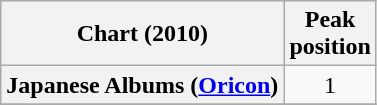<table class="wikitable plainrowheaders">
<tr>
<th>Chart (2010)</th>
<th>Peak<br>position</th>
</tr>
<tr>
<th scope="row">Japanese Albums (<a href='#'>Oricon</a>)</th>
<td style="text-align:center;">1</td>
</tr>
<tr>
</tr>
</table>
